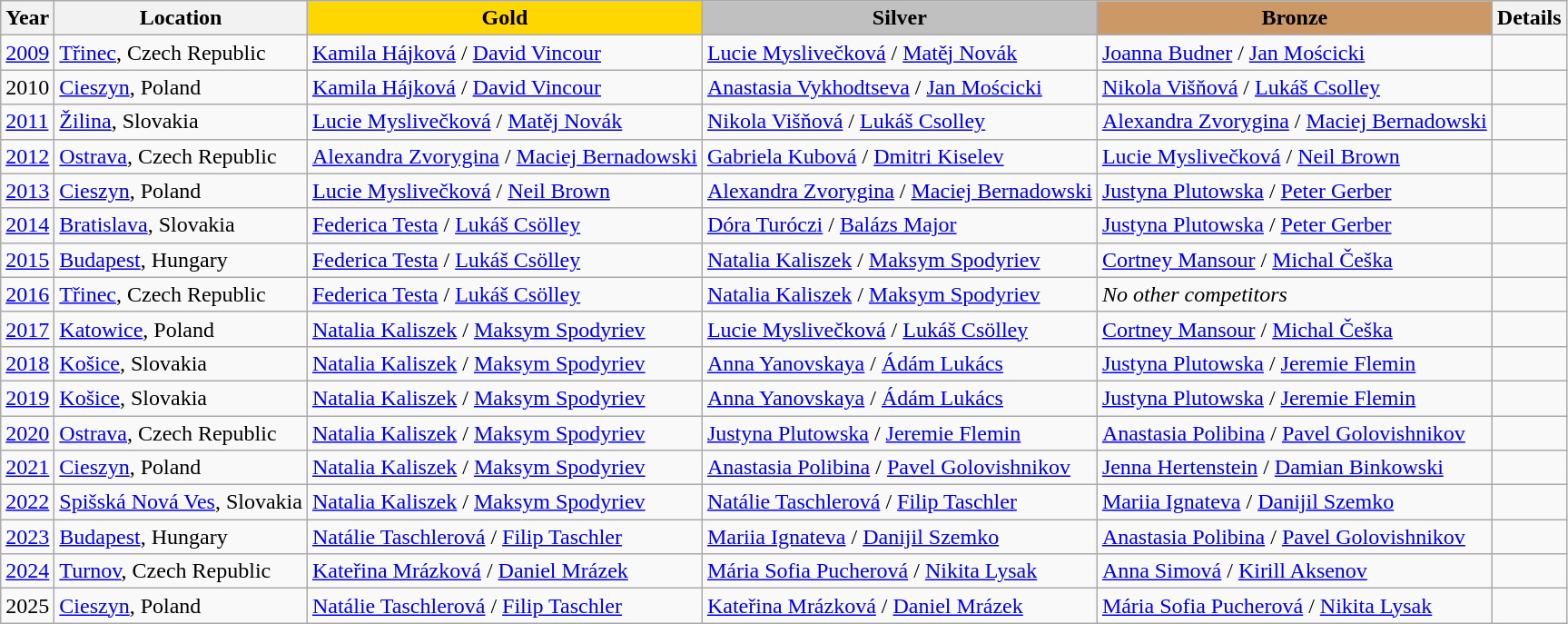<table class="wikitable">
<tr>
<th>Year</th>
<th>Location</th>
<td align=center bgcolor=gold><strong>Gold</strong></td>
<td align=center bgcolor=silver><strong>Silver</strong></td>
<td align=center bgcolor=cc9966><strong>Bronze</strong></td>
<th>Details</th>
</tr>
<tr>
<td><a href='#'>2009</a></td>
<td><a href='#'>Třinec</a>, Czech Republic</td>
<td> <a href='#'>Kamila Hájková</a> / <a href='#'>David Vincour</a></td>
<td> <a href='#'>Lucie Myslivečková</a> / <a href='#'>Matěj Novák</a></td>
<td> <a href='#'>Joanna Budner</a> / <a href='#'>Jan Mościcki</a></td>
<td></td>
</tr>
<tr>
<td>2010</td>
<td><a href='#'>Cieszyn</a>, Poland</td>
<td> <a href='#'>Kamila Hájková</a> / <a href='#'>David Vincour</a></td>
<td> <a href='#'>Anastasia Vykhodtseva</a> / <a href='#'>Jan Mościcki</a></td>
<td> <a href='#'>Nikola Višňová</a> / <a href='#'>Lukáš Csolley</a></td>
<td></td>
</tr>
<tr>
<td><a href='#'>2011</a></td>
<td><a href='#'>Žilina</a>, Slovakia</td>
<td> <a href='#'>Lucie Myslivečková</a> / <a href='#'>Matěj Novák</a></td>
<td> <a href='#'>Nikola Višňová</a> / <a href='#'>Lukáš Csolley</a></td>
<td> <a href='#'>Alexandra Zvorygina</a> / <a href='#'>Maciej Bernadowski</a></td>
<td></td>
</tr>
<tr>
<td><a href='#'>2012</a></td>
<td><a href='#'>Ostrava</a>, Czech Republic</td>
<td> <a href='#'>Alexandra Zvorygina</a> / <a href='#'>Maciej Bernadowski</a></td>
<td> <a href='#'>Gabriela Kubová</a> / <a href='#'>Dmitri Kiselev</a></td>
<td> <a href='#'>Lucie Myslivečková</a> / <a href='#'>Neil Brown</a></td>
<td></td>
</tr>
<tr>
<td><a href='#'>2013</a></td>
<td><a href='#'>Cieszyn</a>, Poland</td>
<td> <a href='#'>Lucie Myslivečková</a> / <a href='#'>Neil Brown</a></td>
<td> <a href='#'>Alexandra Zvorygina</a> / <a href='#'>Maciej Bernadowski</a></td>
<td> <a href='#'>Justyna Plutowska</a> / <a href='#'>Peter Gerber</a></td>
<td></td>
</tr>
<tr>
<td><a href='#'>2014</a></td>
<td><a href='#'>Bratislava</a>, Slovakia</td>
<td> <a href='#'>Federica Testa</a> / <a href='#'>Lukáš Csölley</a></td>
<td> <a href='#'>Dóra Turóczi</a> / <a href='#'>Balázs Major</a></td>
<td> <a href='#'>Justyna Plutowska</a> / <a href='#'>Peter Gerber</a></td>
<td></td>
</tr>
<tr>
<td><a href='#'>2015</a></td>
<td><a href='#'>Budapest</a>, Hungary</td>
<td> <a href='#'>Federica Testa</a> / <a href='#'>Lukáš Csölley</a></td>
<td> <a href='#'>Natalia Kaliszek</a> / <a href='#'>Maksym Spodyriev</a></td>
<td> <a href='#'>Cortney Mansour</a> / <a href='#'>Michal Češka</a></td>
<td></td>
</tr>
<tr>
<td><a href='#'>2016</a></td>
<td><a href='#'>Třinec</a>, Czech Republic</td>
<td> <a href='#'>Federica Testa</a> / <a href='#'>Lukáš Csölley</a></td>
<td> <a href='#'>Natalia Kaliszek</a> / <a href='#'>Maksym Spodyriev</a></td>
<td><em>No other competitors</em></td>
<td></td>
</tr>
<tr>
<td><a href='#'>2017</a></td>
<td><a href='#'>Katowice</a>, Poland</td>
<td> <a href='#'>Natalia Kaliszek</a> / <a href='#'>Maksym Spodyriev</a></td>
<td> <a href='#'>Lucie Myslivečková</a> / <a href='#'>Lukáš Csölley</a></td>
<td> <a href='#'>Cortney Mansour</a> / <a href='#'>Michal Češka</a></td>
<td></td>
</tr>
<tr>
<td><a href='#'>2018</a></td>
<td><a href='#'>Košice</a>, Slovakia</td>
<td> <a href='#'>Natalia Kaliszek</a> / <a href='#'>Maksym Spodyriev</a></td>
<td> <a href='#'>Anna Yanovskaya</a> / <a href='#'>Ádám Lukács</a></td>
<td> <a href='#'>Justyna Plutowska</a> / <a href='#'>Jeremie Flemin</a></td>
<td></td>
</tr>
<tr>
<td><a href='#'>2019</a></td>
<td><a href='#'>Košice</a>, Slovakia</td>
<td> <a href='#'>Natalia Kaliszek</a> / <a href='#'>Maksym Spodyriev</a></td>
<td> <a href='#'>Anna Yanovskaya</a> / <a href='#'>Ádám Lukács</a></td>
<td> <a href='#'>Justyna Plutowska</a> / <a href='#'>Jeremie Flemin</a></td>
<td></td>
</tr>
<tr>
<td><a href='#'>2020</a></td>
<td><a href='#'>Ostrava</a>, Czech Republic</td>
<td> <a href='#'>Natalia Kaliszek</a> / <a href='#'>Maksym Spodyriev</a></td>
<td> <a href='#'>Justyna Plutowska</a> / <a href='#'>Jeremie Flemin</a></td>
<td> <a href='#'>Anastasia Polibina</a> / <a href='#'>Pavel Golovishnikov</a></td>
<td></td>
</tr>
<tr>
<td><a href='#'>2021</a></td>
<td><a href='#'>Cieszyn</a>, Poland</td>
<td> <a href='#'>Natalia Kaliszek</a> / <a href='#'>Maksym Spodyriev</a></td>
<td> <a href='#'>Anastasia Polibina</a> / <a href='#'>Pavel Golovishnikov</a></td>
<td> <a href='#'>Jenna Hertenstein</a> / <a href='#'>Damian Binkowski</a></td>
<td></td>
</tr>
<tr>
<td><a href='#'>2022</a></td>
<td><a href='#'>Spišská Nová Ves</a>, Slovakia</td>
<td> <a href='#'>Natalia Kaliszek</a> / <a href='#'>Maksym Spodyriev</a></td>
<td> <a href='#'>Natálie Taschlerová</a> / <a href='#'>Filip Taschler</a></td>
<td> <a href='#'>Mariia Ignateva</a> / <a href='#'>Danijil Szemko</a></td>
<td></td>
</tr>
<tr>
<td><a href='#'>2023</a></td>
<td><a href='#'>Budapest</a>, Hungary</td>
<td> <a href='#'>Natálie Taschlerová</a> / <a href='#'>Filip Taschler</a></td>
<td> <a href='#'>Mariia Ignateva</a> / <a href='#'>Danijil Szemko</a></td>
<td> <a href='#'>Anastasia Polibina</a> / <a href='#'>Pavel Golovishnikov</a></td>
<td></td>
</tr>
<tr>
<td><a href='#'>2024</a></td>
<td><a href='#'>Turnov</a>, Czech Republic</td>
<td> <a href='#'>Kateřina Mrázková</a> / <a href='#'>Daniel Mrázek</a></td>
<td> <a href='#'>Mária Sofia Pucherová</a> / <a href='#'>Nikita Lysak</a></td>
<td> <a href='#'>Anna Simová</a> / <a href='#'>Kirill Aksenov</a></td>
<td></td>
</tr>
<tr>
<td>2025</td>
<td><a href='#'>Cieszyn</a>, Poland</td>
<td> <a href='#'>Natálie Taschlerová</a> / <a href='#'>Filip Taschler</a></td>
<td> <a href='#'>Kateřina Mrázková</a> / <a href='#'>Daniel Mrázek</a></td>
<td> <a href='#'>Mária Sofia Pucherová</a> / <a href='#'>Nikita Lysak</a></td>
<td></td>
</tr>
</table>
